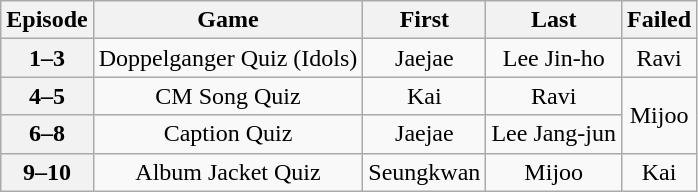<table Class="wikitable" style="text-align:center">
<tr>
<th>Episode</th>
<th>Game</th>
<th>First</th>
<th>Last</th>
<th>Failed</th>
</tr>
<tr>
<th>1–3</th>
<td>Doppelganger Quiz (Idols)</td>
<td>Jaejae</td>
<td>Lee Jin-ho</td>
<td>Ravi</td>
</tr>
<tr>
<th>4–5</th>
<td>CM Song Quiz</td>
<td>Kai</td>
<td>Ravi</td>
<td rowspan="2">Mijoo</td>
</tr>
<tr>
<th>6–8</th>
<td>Caption Quiz</td>
<td>Jaejae</td>
<td>Lee Jang-jun</td>
</tr>
<tr>
<th>9–10</th>
<td>Album Jacket Quiz</td>
<td>Seungkwan</td>
<td>Mijoo</td>
<td>Kai</td>
</tr>
</table>
